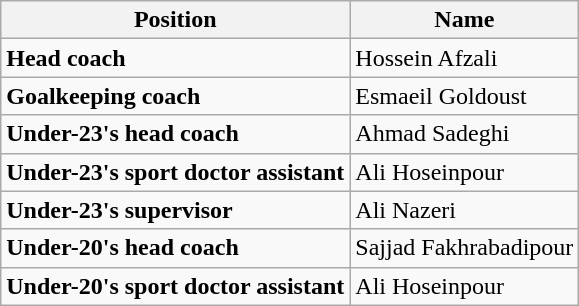<table class="wikitable">
<tr>
<th style="color:; background:;">Position</th>
<th style="color:; background:;">Name</th>
</tr>
<tr>
<td><strong>Head coach</strong></td>
<td> Hossein Afzali</td>
</tr>
<tr>
<td><strong>Goalkeeping coach</strong></td>
<td> Esmaeil Goldoust</td>
</tr>
<tr>
<td><strong>Under-23's head coach</strong></td>
<td> Ahmad Sadeghi</td>
</tr>
<tr>
<td><strong>Under-23's sport doctor assistant</strong></td>
<td> Ali Hoseinpour</td>
</tr>
<tr>
<td><strong>Under-23's supervisor</strong></td>
<td> Ali Nazeri</td>
</tr>
<tr>
<td><strong>Under-20's head coach</strong></td>
<td> Sajjad Fakhrabadipour</td>
</tr>
<tr>
<td><strong>Under-20's sport doctor assistant</strong></td>
<td> Ali Hoseinpour</td>
</tr>
</table>
